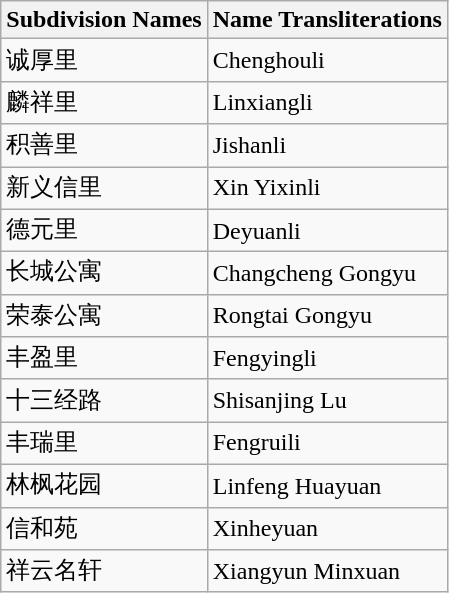<table class="wikitable sortable">
<tr>
<th>Subdivision Names</th>
<th>Name Transliterations</th>
</tr>
<tr>
<td>诚厚里</td>
<td>Chenghouli</td>
</tr>
<tr>
<td>麟祥里</td>
<td>Linxiangli</td>
</tr>
<tr>
<td>积善里</td>
<td>Jishanli</td>
</tr>
<tr>
<td>新义信里</td>
<td>Xin Yixinli</td>
</tr>
<tr>
<td>德元里</td>
<td>Deyuanli</td>
</tr>
<tr>
<td>长城公寓</td>
<td>Changcheng Gongyu</td>
</tr>
<tr>
<td>荣泰公寓</td>
<td>Rongtai Gongyu</td>
</tr>
<tr>
<td>丰盈里</td>
<td>Fengyingli</td>
</tr>
<tr>
<td>十三经路</td>
<td>Shisanjing Lu</td>
</tr>
<tr>
<td>丰瑞里</td>
<td>Fengruili</td>
</tr>
<tr>
<td>林枫花园</td>
<td>Linfeng Huayuan</td>
</tr>
<tr>
<td>信和苑</td>
<td>Xinheyuan</td>
</tr>
<tr>
<td>祥云名轩</td>
<td>Xiangyun Minxuan</td>
</tr>
</table>
